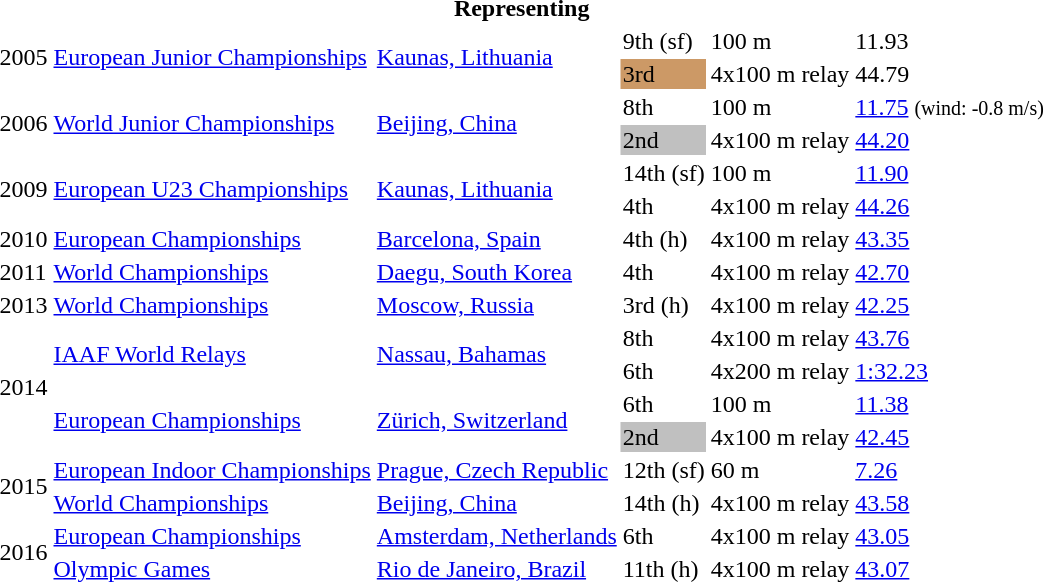<table>
<tr>
<th colspan="6">Representing </th>
</tr>
<tr>
<td rowspan=2>2005</td>
<td rowspan=2><a href='#'>European Junior Championships</a></td>
<td rowspan=2><a href='#'>Kaunas, Lithuania</a></td>
<td>9th (sf)</td>
<td>100 m</td>
<td>11.93</td>
</tr>
<tr>
<td bgcolor=cc9966>3rd</td>
<td>4x100 m relay</td>
<td>44.79</td>
</tr>
<tr>
<td rowspan=2>2006</td>
<td rowspan=2><a href='#'>World Junior Championships</a></td>
<td rowspan=2><a href='#'>Beijing, China</a></td>
<td>8th</td>
<td>100 m</td>
<td><a href='#'>11.75</a> <small>(wind: -0.8 m/s)</small></td>
</tr>
<tr>
<td bgcolor=silver>2nd</td>
<td>4x100 m relay</td>
<td><a href='#'>44.20</a></td>
</tr>
<tr>
<td rowspan=2>2009</td>
<td rowspan=2><a href='#'>European U23 Championships</a></td>
<td rowspan=2><a href='#'>Kaunas, Lithuania</a></td>
<td>14th (sf)</td>
<td>100 m</td>
<td><a href='#'>11.90</a></td>
</tr>
<tr>
<td>4th</td>
<td>4x100 m relay</td>
<td><a href='#'>44.26</a></td>
</tr>
<tr>
<td>2010</td>
<td><a href='#'>European Championships</a></td>
<td><a href='#'>Barcelona, Spain</a></td>
<td>4th (h)</td>
<td>4x100 m relay</td>
<td><a href='#'>43.35</a></td>
</tr>
<tr>
<td>2011</td>
<td><a href='#'>World Championships</a></td>
<td><a href='#'>Daegu, South Korea</a></td>
<td>4th</td>
<td>4x100 m relay</td>
<td><a href='#'>42.70</a></td>
</tr>
<tr>
<td>2013</td>
<td><a href='#'>World Championships</a></td>
<td><a href='#'>Moscow, Russia</a></td>
<td>3rd (h)</td>
<td>4x100 m relay</td>
<td><a href='#'>42.25</a></td>
</tr>
<tr>
<td rowspan=4>2014</td>
<td rowspan=2><a href='#'>IAAF World Relays</a></td>
<td rowspan=2><a href='#'>Nassau, Bahamas</a></td>
<td>8th</td>
<td>4x100 m relay</td>
<td><a href='#'>43.76</a></td>
</tr>
<tr>
<td>6th</td>
<td>4x200 m relay</td>
<td><a href='#'>1:32.23</a></td>
</tr>
<tr>
<td rowspan=2><a href='#'>European Championships</a></td>
<td rowspan=2><a href='#'>Zürich, Switzerland</a></td>
<td>6th</td>
<td>100 m</td>
<td><a href='#'>11.38</a></td>
</tr>
<tr>
<td bgcolor=silver>2nd</td>
<td>4x100 m relay</td>
<td><a href='#'>42.45</a></td>
</tr>
<tr>
<td rowspan=2>2015</td>
<td><a href='#'>European Indoor Championships</a></td>
<td><a href='#'>Prague, Czech Republic</a></td>
<td>12th (sf)</td>
<td>60 m</td>
<td><a href='#'>7.26</a></td>
</tr>
<tr>
<td><a href='#'>World Championships</a></td>
<td><a href='#'>Beijing, China</a></td>
<td>14th (h)</td>
<td>4x100 m relay</td>
<td><a href='#'>43.58</a></td>
</tr>
<tr>
<td rowspan=2>2016</td>
<td><a href='#'>European Championships</a></td>
<td><a href='#'>Amsterdam, Netherlands</a></td>
<td>6th</td>
<td>4x100 m relay</td>
<td><a href='#'>43.05</a></td>
</tr>
<tr>
<td><a href='#'>Olympic Games</a></td>
<td><a href='#'>Rio de Janeiro, Brazil</a></td>
<td>11th (h)</td>
<td>4x100 m relay</td>
<td><a href='#'>43.07</a></td>
</tr>
</table>
